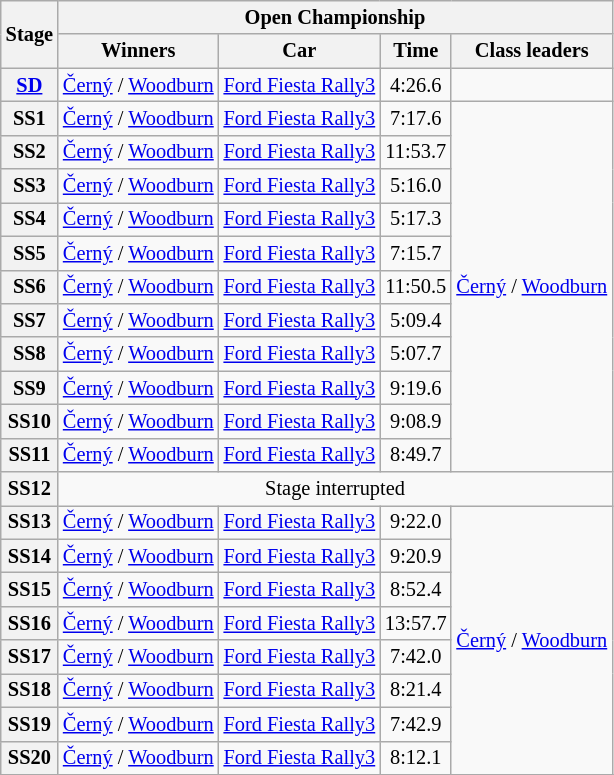<table class="wikitable" style="font-size:85%">
<tr>
<th rowspan="2">Stage</th>
<th colspan="4">Open Championship</th>
</tr>
<tr>
<th>Winners</th>
<th>Car</th>
<th>Time</th>
<th>Class leaders</th>
</tr>
<tr>
<th><a href='#'>SD</a></th>
<td><a href='#'>Černý</a> / <a href='#'>Woodburn</a></td>
<td><a href='#'>Ford Fiesta Rally3</a></td>
<td align="center">4:26.6</td>
<td></td>
</tr>
<tr>
<th>SS1</th>
<td><a href='#'>Černý</a> / <a href='#'>Woodburn</a></td>
<td><a href='#'>Ford Fiesta Rally3</a></td>
<td align="center">7:17.6</td>
<td rowspan="11"><a href='#'>Černý</a> / <a href='#'>Woodburn</a></td>
</tr>
<tr>
<th>SS2</th>
<td><a href='#'>Černý</a> / <a href='#'>Woodburn</a></td>
<td><a href='#'>Ford Fiesta Rally3</a></td>
<td align="center">11:53.7</td>
</tr>
<tr>
<th>SS3</th>
<td><a href='#'>Černý</a> / <a href='#'>Woodburn</a></td>
<td><a href='#'>Ford Fiesta Rally3</a></td>
<td align="center">5:16.0</td>
</tr>
<tr>
<th>SS4</th>
<td><a href='#'>Černý</a> / <a href='#'>Woodburn</a></td>
<td><a href='#'>Ford Fiesta Rally3</a></td>
<td align="center">5:17.3</td>
</tr>
<tr>
<th>SS5</th>
<td><a href='#'>Černý</a> / <a href='#'>Woodburn</a></td>
<td><a href='#'>Ford Fiesta Rally3</a></td>
<td align="center">7:15.7</td>
</tr>
<tr>
<th>SS6</th>
<td><a href='#'>Černý</a> / <a href='#'>Woodburn</a></td>
<td><a href='#'>Ford Fiesta Rally3</a></td>
<td align="center">11:50.5</td>
</tr>
<tr>
<th>SS7</th>
<td><a href='#'>Černý</a> / <a href='#'>Woodburn</a></td>
<td><a href='#'>Ford Fiesta Rally3</a></td>
<td align="center">5:09.4</td>
</tr>
<tr>
<th>SS8</th>
<td><a href='#'>Černý</a> / <a href='#'>Woodburn</a></td>
<td><a href='#'>Ford Fiesta Rally3</a></td>
<td align="center">5:07.7</td>
</tr>
<tr>
<th>SS9</th>
<td><a href='#'>Černý</a> / <a href='#'>Woodburn</a></td>
<td><a href='#'>Ford Fiesta Rally3</a></td>
<td align="center">9:19.6</td>
</tr>
<tr>
<th>SS10</th>
<td><a href='#'>Černý</a> / <a href='#'>Woodburn</a></td>
<td><a href='#'>Ford Fiesta Rally3</a></td>
<td align="center">9:08.9</td>
</tr>
<tr>
<th>SS11</th>
<td><a href='#'>Černý</a> / <a href='#'>Woodburn</a></td>
<td><a href='#'>Ford Fiesta Rally3</a></td>
<td align="center">8:49.7</td>
</tr>
<tr>
<th>SS12</th>
<td colspan="4" align="center">Stage interrupted</td>
</tr>
<tr>
<th>SS13</th>
<td><a href='#'>Černý</a> / <a href='#'>Woodburn</a></td>
<td><a href='#'>Ford Fiesta Rally3</a></td>
<td align="center">9:22.0</td>
<td rowspan="8"><a href='#'>Černý</a> / <a href='#'>Woodburn</a></td>
</tr>
<tr>
<th>SS14</th>
<td><a href='#'>Černý</a> / <a href='#'>Woodburn</a></td>
<td><a href='#'>Ford Fiesta Rally3</a></td>
<td align="center">9:20.9</td>
</tr>
<tr>
<th>SS15</th>
<td><a href='#'>Černý</a> / <a href='#'>Woodburn</a></td>
<td><a href='#'>Ford Fiesta Rally3</a></td>
<td align="center">8:52.4</td>
</tr>
<tr>
<th>SS16</th>
<td><a href='#'>Černý</a> / <a href='#'>Woodburn</a></td>
<td><a href='#'>Ford Fiesta Rally3</a></td>
<td align="center">13:57.7</td>
</tr>
<tr>
<th>SS17</th>
<td><a href='#'>Černý</a> / <a href='#'>Woodburn</a></td>
<td><a href='#'>Ford Fiesta Rally3</a></td>
<td align="center">7:42.0</td>
</tr>
<tr>
<th>SS18</th>
<td><a href='#'>Černý</a> / <a href='#'>Woodburn</a></td>
<td><a href='#'>Ford Fiesta Rally3</a></td>
<td align="center">8:21.4</td>
</tr>
<tr>
<th>SS19</th>
<td><a href='#'>Černý</a> / <a href='#'>Woodburn</a></td>
<td><a href='#'>Ford Fiesta Rally3</a></td>
<td align="center">7:42.9</td>
</tr>
<tr>
<th>SS20</th>
<td><a href='#'>Černý</a> / <a href='#'>Woodburn</a></td>
<td><a href='#'>Ford Fiesta Rally3</a></td>
<td align="center">8:12.1</td>
</tr>
<tr>
</tr>
</table>
